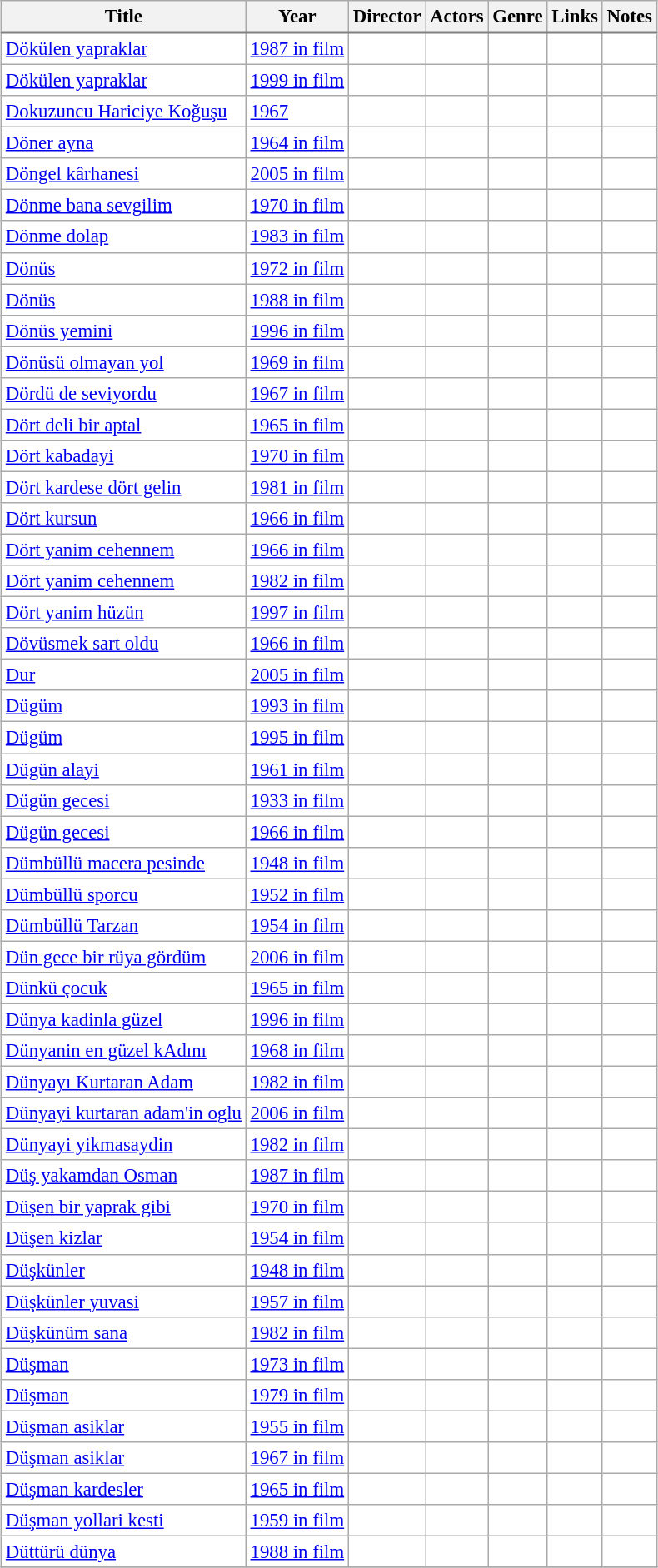<table class="sortable wikitable" align=left border=1 cellpadding=6 cellspacing=0 style="margin: 0 0 0 1em; background: #ffffff; border: 1px #aaaaaa solid; border-collapse: collapse; text-align:left; font-size: 95%;">
<tr style="text-align:center; background: #efefef; border-bottom:2px solid gray;">
<th>Title</th>
<th>Year</th>
<th>Director</th>
<th>Actors</th>
<th>Genre</th>
<th>Links</th>
<th>Notes</th>
</tr>
<tr>
<td><a href='#'>Dökülen yapraklar</a></td>
<td><a href='#'>1987 in film</a></td>
<td></td>
<td></td>
<td></td>
<td></td>
<td></td>
</tr>
<tr>
<td><a href='#'>Dökülen yapraklar</a></td>
<td><a href='#'>1999 in film</a></td>
<td></td>
<td></td>
<td></td>
<td></td>
<td></td>
</tr>
<tr>
<td><a href='#'>Dokuzuncu Hariciye Koğuşu</a></td>
<td><a href='#'>1967</a></td>
<td></td>
<td></td>
<td></td>
<td></td>
</tr>
<tr>
<td><a href='#'>Döner ayna</a></td>
<td><a href='#'>1964 in film</a></td>
<td></td>
<td></td>
<td></td>
<td></td>
<td></td>
</tr>
<tr>
<td><a href='#'>Döngel kârhanesi</a></td>
<td><a href='#'>2005 in film</a></td>
<td></td>
<td></td>
<td></td>
<td></td>
<td></td>
</tr>
<tr>
<td><a href='#'>Dönme bana sevgilim</a></td>
<td><a href='#'>1970 in film</a></td>
<td></td>
<td></td>
<td></td>
<td></td>
<td></td>
</tr>
<tr>
<td><a href='#'>Dönme dolap</a></td>
<td><a href='#'>1983 in film</a></td>
<td></td>
<td></td>
<td></td>
<td></td>
<td></td>
</tr>
<tr>
<td><a href='#'>Dönüs</a></td>
<td><a href='#'>1972 in film</a></td>
<td></td>
<td></td>
<td></td>
<td></td>
<td></td>
</tr>
<tr>
<td><a href='#'>Dönüs</a></td>
<td><a href='#'>1988 in film</a></td>
<td></td>
<td></td>
<td></td>
<td></td>
<td></td>
</tr>
<tr>
<td><a href='#'>Dönüs yemini</a></td>
<td><a href='#'>1996 in film</a></td>
<td></td>
<td></td>
<td></td>
<td></td>
<td></td>
</tr>
<tr>
<td><a href='#'>Dönüsü olmayan yol</a></td>
<td><a href='#'>1969 in film</a></td>
<td></td>
<td></td>
<td></td>
<td></td>
<td></td>
</tr>
<tr>
<td><a href='#'>Dördü de seviyordu</a></td>
<td><a href='#'>1967 in film</a></td>
<td></td>
<td></td>
<td></td>
<td></td>
<td></td>
</tr>
<tr>
<td><a href='#'>Dört deli bir aptal</a></td>
<td><a href='#'>1965 in film</a></td>
<td></td>
<td></td>
<td></td>
<td></td>
<td></td>
</tr>
<tr>
<td><a href='#'>Dört kabadayi</a></td>
<td><a href='#'>1970 in film</a></td>
<td></td>
<td></td>
<td></td>
<td></td>
<td></td>
</tr>
<tr>
<td><a href='#'>Dört kardese dört gelin</a></td>
<td><a href='#'>1981 in film</a></td>
<td></td>
<td></td>
<td></td>
<td></td>
<td></td>
</tr>
<tr>
<td><a href='#'>Dört kursun</a></td>
<td><a href='#'>1966 in film</a></td>
<td></td>
<td></td>
<td></td>
<td></td>
<td></td>
</tr>
<tr>
<td><a href='#'>Dört yanim cehennem</a></td>
<td><a href='#'>1966 in film</a></td>
<td></td>
<td></td>
<td></td>
<td></td>
<td></td>
</tr>
<tr>
<td><a href='#'>Dört yanim cehennem</a></td>
<td><a href='#'>1982 in film</a></td>
<td></td>
<td></td>
<td></td>
<td></td>
<td></td>
</tr>
<tr>
<td><a href='#'>Dört yanim hüzün</a></td>
<td><a href='#'>1997 in film</a></td>
<td></td>
<td></td>
<td></td>
<td></td>
<td></td>
</tr>
<tr>
<td><a href='#'>Dövüsmek sart oldu</a></td>
<td><a href='#'>1966 in film</a></td>
<td></td>
<td></td>
<td></td>
<td></td>
<td></td>
</tr>
<tr>
<td><a href='#'>Dur</a></td>
<td><a href='#'>2005 in film</a></td>
<td></td>
<td></td>
<td></td>
<td></td>
<td></td>
</tr>
<tr>
<td><a href='#'>Dügüm</a></td>
<td><a href='#'>1993 in film</a></td>
<td></td>
<td></td>
<td></td>
<td></td>
<td></td>
</tr>
<tr>
<td><a href='#'>Dügüm</a></td>
<td><a href='#'>1995 in film</a></td>
<td></td>
<td></td>
<td></td>
<td></td>
<td></td>
</tr>
<tr>
<td><a href='#'>Dügün alayi</a></td>
<td><a href='#'>1961 in film</a></td>
<td></td>
<td></td>
<td></td>
<td></td>
<td></td>
</tr>
<tr>
<td><a href='#'>Dügün gecesi</a></td>
<td><a href='#'>1933 in film</a></td>
<td></td>
<td></td>
<td></td>
<td></td>
<td></td>
</tr>
<tr>
<td><a href='#'>Dügün gecesi</a></td>
<td><a href='#'>1966 in film</a></td>
<td></td>
<td></td>
<td></td>
<td></td>
<td></td>
</tr>
<tr>
<td><a href='#'>Dümbüllü macera pesinde</a></td>
<td><a href='#'>1948 in film</a></td>
<td></td>
<td></td>
<td></td>
<td></td>
<td></td>
</tr>
<tr>
<td><a href='#'>Dümbüllü sporcu</a></td>
<td><a href='#'>1952 in film</a></td>
<td></td>
<td></td>
<td></td>
<td></td>
<td></td>
</tr>
<tr>
<td><a href='#'>Dümbüllü Tarzan</a></td>
<td><a href='#'>1954 in film</a></td>
<td></td>
<td></td>
<td></td>
<td></td>
<td></td>
</tr>
<tr>
<td><a href='#'>Dün gece bir rüya gördüm</a></td>
<td><a href='#'>2006 in film</a></td>
<td></td>
<td></td>
<td></td>
<td></td>
<td></td>
</tr>
<tr>
<td><a href='#'>Dünkü çocuk</a></td>
<td><a href='#'>1965 in film</a></td>
<td></td>
<td></td>
<td></td>
<td></td>
<td></td>
</tr>
<tr>
<td><a href='#'>Dünya kadinla güzel</a></td>
<td><a href='#'>1996 in film</a></td>
<td></td>
<td></td>
<td></td>
<td></td>
<td></td>
</tr>
<tr>
<td><a href='#'>Dünyanin en güzel kAdını</a></td>
<td><a href='#'>1968 in film</a></td>
<td></td>
<td></td>
<td></td>
<td></td>
<td></td>
</tr>
<tr>
<td><a href='#'>Dünyayı Kurtaran Adam</a></td>
<td><a href='#'>1982 in film</a></td>
<td></td>
<td></td>
<td></td>
<td></td>
<td></td>
</tr>
<tr>
<td><a href='#'>Dünyayi kurtaran adam'in oglu</a></td>
<td><a href='#'>2006 in film</a></td>
<td></td>
<td></td>
<td></td>
<td></td>
<td></td>
</tr>
<tr>
<td><a href='#'>Dünyayi yikmasaydin</a></td>
<td><a href='#'>1982 in film</a></td>
<td></td>
<td></td>
<td></td>
<td></td>
<td></td>
</tr>
<tr>
<td><a href='#'>Düş yakamdan Osman</a></td>
<td><a href='#'>1987 in film</a></td>
<td></td>
<td></td>
<td></td>
<td></td>
<td></td>
</tr>
<tr>
<td><a href='#'>Düşen bir yaprak gibi</a></td>
<td><a href='#'>1970 in film</a></td>
<td></td>
<td></td>
<td></td>
<td></td>
<td></td>
</tr>
<tr>
<td><a href='#'>Düşen kizlar</a></td>
<td><a href='#'>1954 in film</a></td>
<td></td>
<td></td>
<td></td>
<td></td>
<td></td>
</tr>
<tr>
<td><a href='#'>Düşkünler</a></td>
<td><a href='#'>1948 in film</a></td>
<td></td>
<td></td>
<td></td>
<td></td>
<td></td>
</tr>
<tr>
<td><a href='#'>Düşkünler yuvasi</a></td>
<td><a href='#'>1957 in film</a></td>
<td></td>
<td></td>
<td></td>
<td></td>
<td></td>
</tr>
<tr>
<td><a href='#'>Düşkünüm sana</a></td>
<td><a href='#'>1982 in film</a></td>
<td></td>
<td></td>
<td></td>
<td></td>
<td></td>
</tr>
<tr>
<td><a href='#'>Düşman</a></td>
<td><a href='#'>1973 in film</a></td>
<td></td>
<td></td>
<td></td>
<td></td>
<td></td>
</tr>
<tr>
<td><a href='#'>Düşman</a></td>
<td><a href='#'>1979 in film</a></td>
<td></td>
<td></td>
<td></td>
<td></td>
<td></td>
</tr>
<tr>
<td><a href='#'>Düşman asiklar</a></td>
<td><a href='#'>1955 in film</a></td>
<td></td>
<td></td>
<td></td>
<td></td>
<td></td>
</tr>
<tr>
<td><a href='#'>Düşman asiklar</a></td>
<td><a href='#'>1967 in film</a></td>
<td></td>
<td></td>
<td></td>
<td></td>
<td></td>
</tr>
<tr>
<td><a href='#'>Düşman kardesler</a></td>
<td><a href='#'>1965 in film</a></td>
<td></td>
<td></td>
<td></td>
<td></td>
<td></td>
</tr>
<tr>
<td><a href='#'>Düşman yollari kesti</a></td>
<td><a href='#'>1959 in film</a></td>
<td></td>
<td></td>
<td></td>
<td></td>
<td></td>
</tr>
<tr>
<td><a href='#'>Düttürü dünya</a></td>
<td><a href='#'>1988 in film</a></td>
<td></td>
<td></td>
<td></td>
<td></td>
<td></td>
</tr>
<tr>
</tr>
</table>
